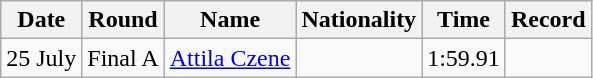<table class="wikitable" style="text-align:center">
<tr>
<th>Date</th>
<th>Round</th>
<th>Name</th>
<th>Nationality</th>
<th>Time</th>
<th>Record</th>
</tr>
<tr>
<td>25 July</td>
<td>Final A</td>
<td align="left"><a href='#'>Attila Czene</a></td>
<td align="left"></td>
<td>1:59.91</td>
<td></td>
</tr>
</table>
